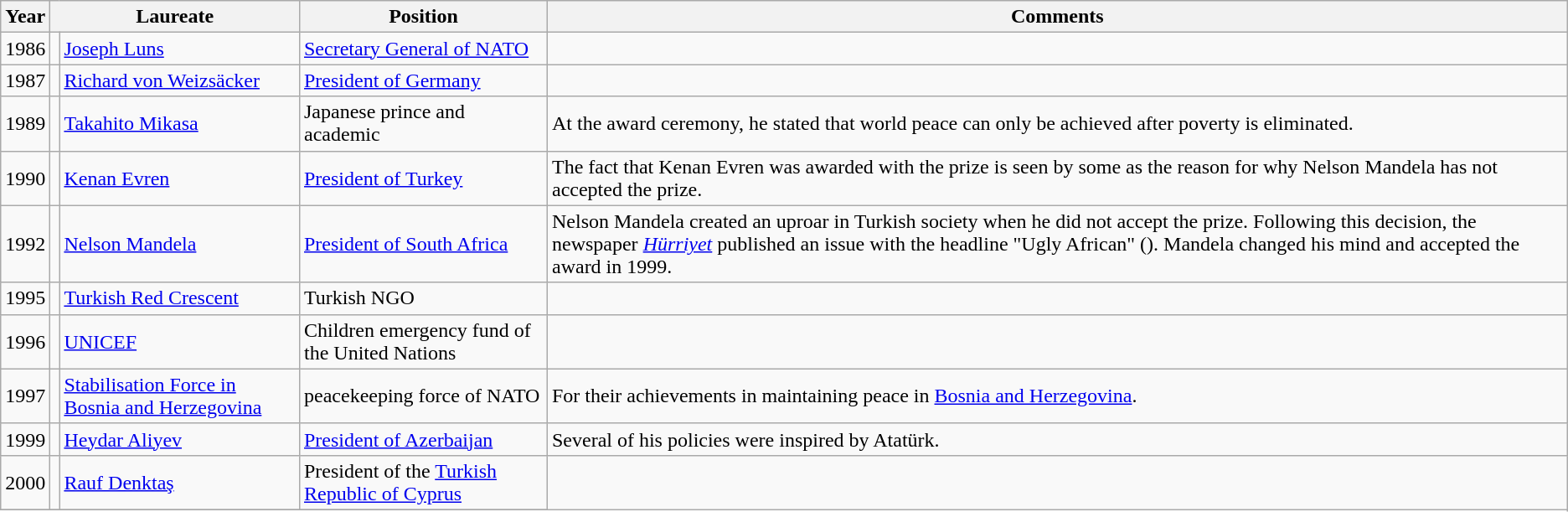<table class="wikitable">
<tr>
<th>Year</th>
<th colspan=2>Laureate</th>
<th>Position</th>
<th>Comments</th>
</tr>
<tr>
<td>1986</td>
<td></td>
<td><a href='#'>Joseph Luns</a></td>
<td><a href='#'>Secretary General of NATO</a></td>
<td></td>
</tr>
<tr>
<td>1987</td>
<td></td>
<td><a href='#'>Richard von Weizsäcker</a></td>
<td><a href='#'>President of Germany</a></td>
<td></td>
</tr>
<tr>
<td>1989</td>
<td></td>
<td><a href='#'>Takahito Mikasa</a></td>
<td>Japanese prince and academic</td>
<td>At the award ceremony, he stated that world peace can only be achieved after poverty is eliminated.</td>
</tr>
<tr>
<td>1990</td>
<td></td>
<td><a href='#'>Kenan Evren</a></td>
<td><a href='#'>President of Turkey</a></td>
<td>The fact that Kenan Evren was awarded with the prize is seen by some as the reason for why Nelson Mandela has not accepted the prize.</td>
</tr>
<tr>
<td>1992</td>
<td></td>
<td><a href='#'>Nelson Mandela</a></td>
<td><a href='#'>President of South Africa</a></td>
<td>Nelson Mandela created an uproar in Turkish society when he did not accept the prize. Following this decision, the newspaper <em><a href='#'>Hürriyet</a></em> published an issue with the headline "Ugly African" (). Mandela changed his mind and accepted the award in 1999.</td>
</tr>
<tr>
<td>1995</td>
<td></td>
<td><a href='#'>Turkish Red Crescent</a></td>
<td>Turkish NGO</td>
<td></td>
</tr>
<tr>
<td>1996</td>
<td></td>
<td><a href='#'>UNICEF</a></td>
<td>Children emergency fund of the United Nations</td>
<td></td>
</tr>
<tr>
<td>1997</td>
<td></td>
<td><a href='#'>Stabilisation Force in Bosnia and Herzegovina</a></td>
<td>peacekeeping force of NATO</td>
<td>For their achievements in maintaining peace in <a href='#'>Bosnia and Herzegovina</a>.</td>
</tr>
<tr>
<td>1999</td>
<td></td>
<td><a href='#'>Heydar Aliyev</a></td>
<td><a href='#'>President of Azerbaijan</a></td>
<td>Several of his policies were inspired by Atatürk.</td>
</tr>
<tr>
<td>2000</td>
<td></td>
<td><a href='#'>Rauf Denktaş</a></td>
<td>President of the <a href='#'>Turkish Republic of Cyprus</a></td>
</tr>
<tr>
</tr>
</table>
